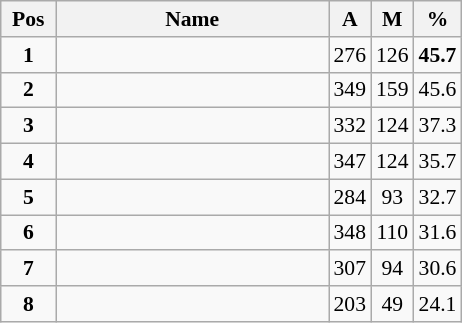<table class="wikitable" style="text-align:center; font-size:90%;">
<tr>
<th width=30px>Pos</th>
<th width=175px>Name</th>
<th width=20px>A</th>
<th width=20px>M</th>
<th width=25px>%</th>
</tr>
<tr>
<td><strong>1</strong></td>
<td align=left><strong></strong></td>
<td>276</td>
<td>126</td>
<td><strong>45.7</strong></td>
</tr>
<tr>
<td><strong>2</strong></td>
<td align=left></td>
<td>349</td>
<td>159</td>
<td>45.6</td>
</tr>
<tr>
<td><strong>3</strong></td>
<td align=left></td>
<td>332</td>
<td>124</td>
<td>37.3</td>
</tr>
<tr>
<td><strong>4</strong></td>
<td align=left></td>
<td>347</td>
<td>124</td>
<td>35.7</td>
</tr>
<tr>
<td><strong>5</strong></td>
<td align=left></td>
<td>284</td>
<td>93</td>
<td align=center>32.7</td>
</tr>
<tr>
<td><strong>6</strong></td>
<td align=left></td>
<td>348</td>
<td>110</td>
<td>31.6</td>
</tr>
<tr>
<td><strong>7</strong></td>
<td align=left></td>
<td>307</td>
<td>94</td>
<td>30.6</td>
</tr>
<tr>
<td><strong>8</strong></td>
<td align=left></td>
<td>203</td>
<td>49</td>
<td>24.1</td>
</tr>
</table>
